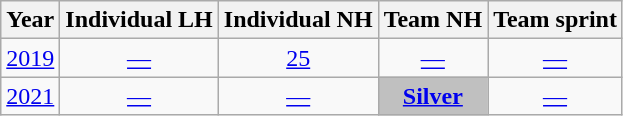<table class="wikitable" "text-align:center;">
<tr>
<th>Year</th>
<th>Individual LH</th>
<th>Individual NH</th>
<th>Team NH</th>
<th>Team sprint</th>
</tr>
<tr align=center>
<td><a href='#'>2019</a></td>
<td><a href='#'>—</a></td>
<td><a href='#'>25</a></td>
<td><a href='#'>—</a></td>
<td><a href='#'>—</a></td>
</tr>
<tr align=center>
<td><a href='#'>2021</a></td>
<td><a href='#'>—</a></td>
<td><a href='#'>—</a></td>
<td style="background:silver;"><a href='#'><strong>Silver</strong></a></td>
<td><a href='#'>—</a></td>
</tr>
</table>
